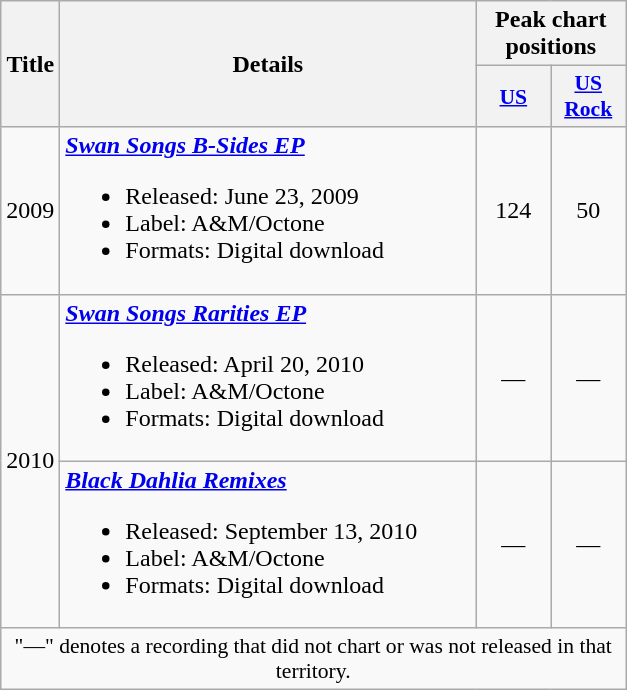<table class="wikitable plainrowheaders" style="text-align:center;">
<tr>
<th scope="col" rowspan="2" style="width:30px;">Title</th>
<th scope="col" rowspan="2" style="width:270px;">Details</th>
<th scope="col" colspan="2">Peak chart positions</th>
</tr>
<tr>
<th scope="col" style="width:3em;font-size:90%;"><a href='#'>US</a><br></th>
<th scope="col" style="width:3em;font-size:90%;"><a href='#'>US<br>Rock</a><br></th>
</tr>
<tr>
<td scope="row">2009</td>
<td style="text-align:left;"><strong><em><a href='#'>Swan Songs B-Sides EP</a></em></strong><br><ul><li>Released: June 23, 2009</li><li>Label: A&M/Octone</li><li>Formats: Digital download</li></ul></td>
<td>124</td>
<td>50</td>
</tr>
<tr>
<td scope="row" rowspan=2>2010</td>
<td style="text-align:left;"><strong><em><a href='#'>Swan Songs Rarities EP</a></em></strong><br><ul><li>Released: April 20, 2010</li><li>Label: A&M/Octone</li><li>Formats: Digital download</li></ul></td>
<td>—</td>
<td>—</td>
</tr>
<tr>
<td style="text-align:left;"><strong><em><a href='#'>Black Dahlia Remixes</a></em></strong><br><ul><li>Released: September 13, 2010</li><li>Label: A&M/Octone</li><li>Formats: Digital download</li></ul></td>
<td>—</td>
<td>—</td>
</tr>
<tr>
<td colspan="5" style="font-size:90%">"—" denotes a recording that did not chart or was not released in that territory.</td>
</tr>
</table>
